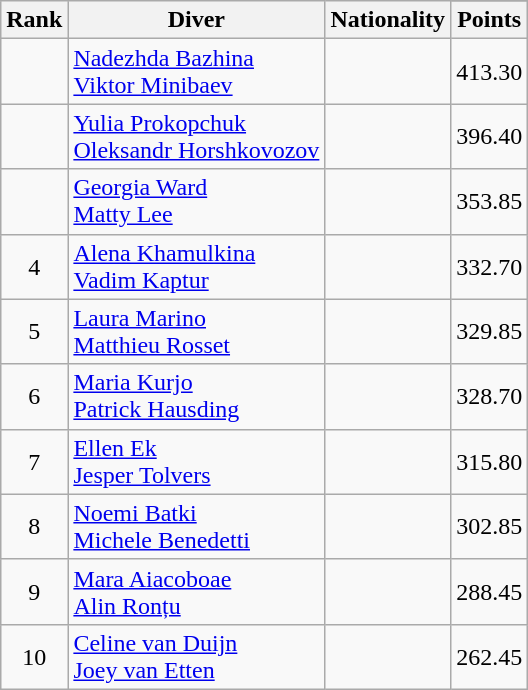<table class="wikitable sortable" style="text-align:center">
<tr>
<th rowspan=2>Rank</th>
<th rowspan=2>Diver</th>
<th rowspan=2>Nationality</th>
</tr>
<tr>
<th>Points</th>
</tr>
<tr>
<td></td>
<td align=left><a href='#'>Nadezhda Bazhina</a><br><a href='#'>Viktor Minibaev</a></td>
<td align=left></td>
<td>413.30</td>
</tr>
<tr>
<td></td>
<td align=left><a href='#'>Yulia Prokopchuk</a><br><a href='#'>Oleksandr Horshkovozov</a></td>
<td align=left></td>
<td>396.40</td>
</tr>
<tr>
<td></td>
<td align=left><a href='#'>Georgia Ward</a><br><a href='#'>Matty Lee</a></td>
<td align=left></td>
<td>353.85</td>
</tr>
<tr>
<td>4</td>
<td align=left><a href='#'>Alena Khamulkina</a><br><a href='#'>Vadim Kaptur</a></td>
<td align=left></td>
<td>332.70</td>
</tr>
<tr>
<td>5</td>
<td align=left><a href='#'>Laura Marino</a><br><a href='#'>Matthieu Rosset</a></td>
<td align=left></td>
<td>329.85</td>
</tr>
<tr>
<td>6</td>
<td align=left><a href='#'>Maria Kurjo</a><br><a href='#'>Patrick Hausding</a></td>
<td align=left></td>
<td>328.70</td>
</tr>
<tr>
<td>7</td>
<td align=left><a href='#'>Ellen Ek</a><br><a href='#'>Jesper Tolvers</a></td>
<td align=left></td>
<td>315.80</td>
</tr>
<tr>
<td>8</td>
<td align=left><a href='#'>Noemi Batki</a><br><a href='#'>Michele Benedetti</a></td>
<td align=left></td>
<td>302.85</td>
</tr>
<tr>
<td>9</td>
<td align=left><a href='#'>Mara Aiacoboae</a><br><a href='#'>Alin Ronțu</a></td>
<td align=left></td>
<td>288.45</td>
</tr>
<tr>
<td>10</td>
<td align=left><a href='#'>Celine van Duijn</a><br><a href='#'>Joey van Etten</a></td>
<td align=left></td>
<td>262.45</td>
</tr>
</table>
